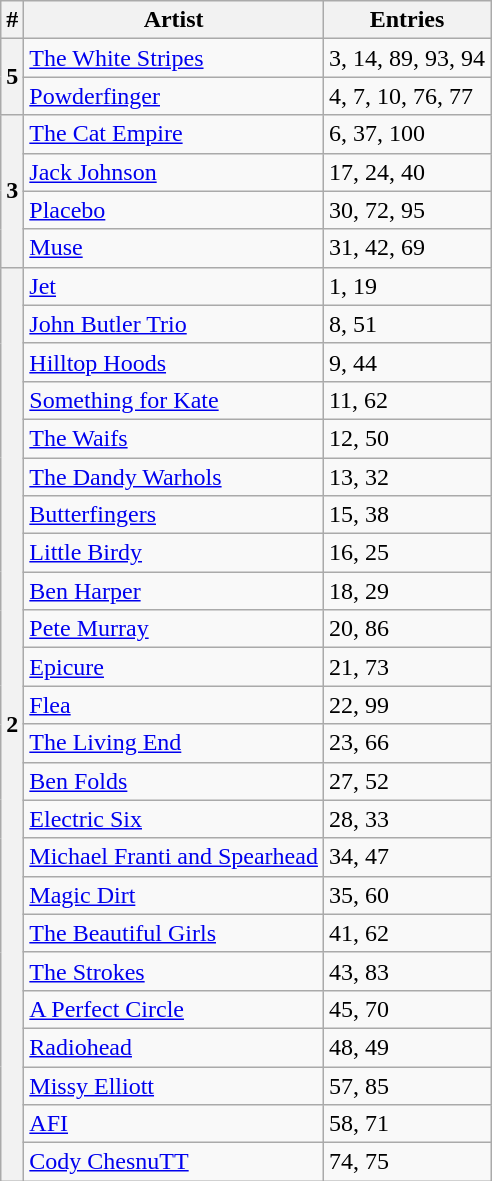<table class="wikitable sortable">
<tr>
<th>#</th>
<th>Artist</th>
<th>Entries</th>
</tr>
<tr>
<th rowspan="2">5</th>
<td><a href='#'>The White Stripes</a></td>
<td>3, 14, 89, 93, 94</td>
</tr>
<tr>
<td><a href='#'>Powderfinger</a></td>
<td>4, 7, 10, 76, 77</td>
</tr>
<tr>
<th rowspan="4">3</th>
<td><a href='#'>The Cat Empire</a></td>
<td>6, 37, 100</td>
</tr>
<tr>
<td><a href='#'>Jack Johnson</a></td>
<td>17, 24, 40</td>
</tr>
<tr>
<td><a href='#'>Placebo</a></td>
<td>30, 72, 95</td>
</tr>
<tr>
<td><a href='#'>Muse</a></td>
<td>31, 42, 69</td>
</tr>
<tr>
<th rowspan="24">2</th>
<td><a href='#'>Jet</a></td>
<td>1, 19</td>
</tr>
<tr>
<td><a href='#'>John Butler Trio</a></td>
<td>8, 51</td>
</tr>
<tr>
<td><a href='#'>Hilltop Hoods</a></td>
<td>9, 44</td>
</tr>
<tr>
<td><a href='#'>Something for Kate</a></td>
<td>11, 62</td>
</tr>
<tr>
<td><a href='#'>The Waifs</a></td>
<td>12, 50</td>
</tr>
<tr>
<td><a href='#'>The Dandy Warhols</a></td>
<td>13, 32</td>
</tr>
<tr>
<td><a href='#'>Butterfingers</a></td>
<td>15, 38</td>
</tr>
<tr>
<td><a href='#'>Little Birdy</a></td>
<td>16, 25</td>
</tr>
<tr>
<td><a href='#'>Ben Harper</a></td>
<td>18, 29</td>
</tr>
<tr>
<td><a href='#'>Pete Murray</a></td>
<td>20, 86</td>
</tr>
<tr>
<td><a href='#'>Epicure</a></td>
<td>21, 73</td>
</tr>
<tr>
<td><a href='#'>Flea</a></td>
<td>22, 99</td>
</tr>
<tr>
<td><a href='#'>The Living End</a></td>
<td>23, 66</td>
</tr>
<tr>
<td><a href='#'>Ben Folds</a></td>
<td>27, 52</td>
</tr>
<tr>
<td><a href='#'>Electric Six</a></td>
<td>28, 33</td>
</tr>
<tr>
<td><a href='#'>Michael Franti and Spearhead</a></td>
<td>34, 47</td>
</tr>
<tr>
<td><a href='#'>Magic Dirt</a></td>
<td>35, 60</td>
</tr>
<tr>
<td><a href='#'>The Beautiful Girls</a></td>
<td>41, 62</td>
</tr>
<tr>
<td><a href='#'>The Strokes</a></td>
<td>43, 83</td>
</tr>
<tr>
<td><a href='#'>A Perfect Circle</a></td>
<td>45, 70</td>
</tr>
<tr>
<td><a href='#'>Radiohead</a></td>
<td>48, 49</td>
</tr>
<tr>
<td><a href='#'>Missy Elliott</a></td>
<td>57, 85</td>
</tr>
<tr>
<td><a href='#'>AFI</a></td>
<td>58, 71</td>
</tr>
<tr>
<td><a href='#'>Cody ChesnuTT</a></td>
<td>74, 75</td>
</tr>
</table>
